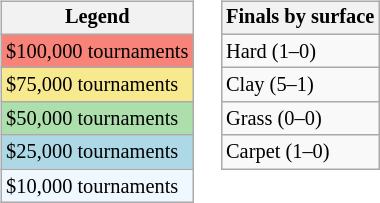<table>
<tr valign=top>
<td><br><table class=wikitable style="font-size:85%">
<tr>
<th>Legend</th>
</tr>
<tr style="background:#f88379;">
<td>$100,000 tournaments</td>
</tr>
<tr style="background:#f7e98e;">
<td>$75,000 tournaments</td>
</tr>
<tr style="background:#addfad;">
<td>$50,000 tournaments</td>
</tr>
<tr style="background:lightblue;">
<td>$25,000 tournaments</td>
</tr>
<tr style="background:#f0f8ff;">
<td>$10,000 tournaments</td>
</tr>
</table>
</td>
<td><br><table class=wikitable style="font-size:85%">
<tr>
<th>Finals by surface</th>
</tr>
<tr>
<td>Hard (1–0)</td>
</tr>
<tr>
<td>Clay (5–1)</td>
</tr>
<tr>
<td>Grass (0–0)</td>
</tr>
<tr>
<td>Carpet (1–0)</td>
</tr>
</table>
</td>
</tr>
</table>
